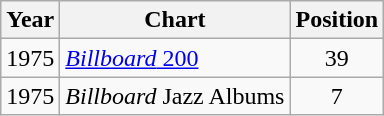<table class="wikitable">
<tr>
<th>Year</th>
<th>Chart</th>
<th>Position</th>
</tr>
<tr>
<td>1975</td>
<td><a href='#'><em>Billboard</em> 200</a></td>
<td align="center">39</td>
</tr>
<tr>
<td>1975</td>
<td><em>Billboard</em> Jazz Albums</td>
<td align="center">7</td>
</tr>
</table>
